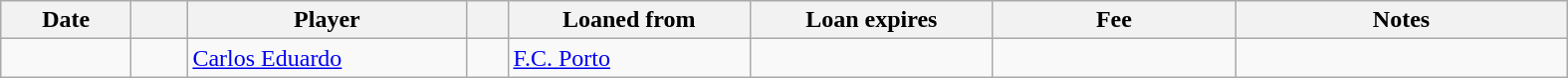<table class="wikitable sortable">
<tr>
<th style="width:80px;">Date</th>
<th style="width:30px;"></th>
<th style="width:180px;">Player</th>
<th style="width:20px;"></th>
<th style="width:155px;">Loaned from</th>
<th style="width:155px;">Loan expires</th>
<th style="width:155px;" class="unsortable">Fee</th>
<th style="width:215px;" class="unsortable">Notes</th>
</tr>
<tr>
<td></td>
<td align=center></td>
<td> <a href='#'>Carlos Eduardo</a></td>
<td></td>
<td> <a href='#'>F.C. Porto</a></td>
<td></td>
<td align=center></td>
<td align=center></td>
</tr>
</table>
